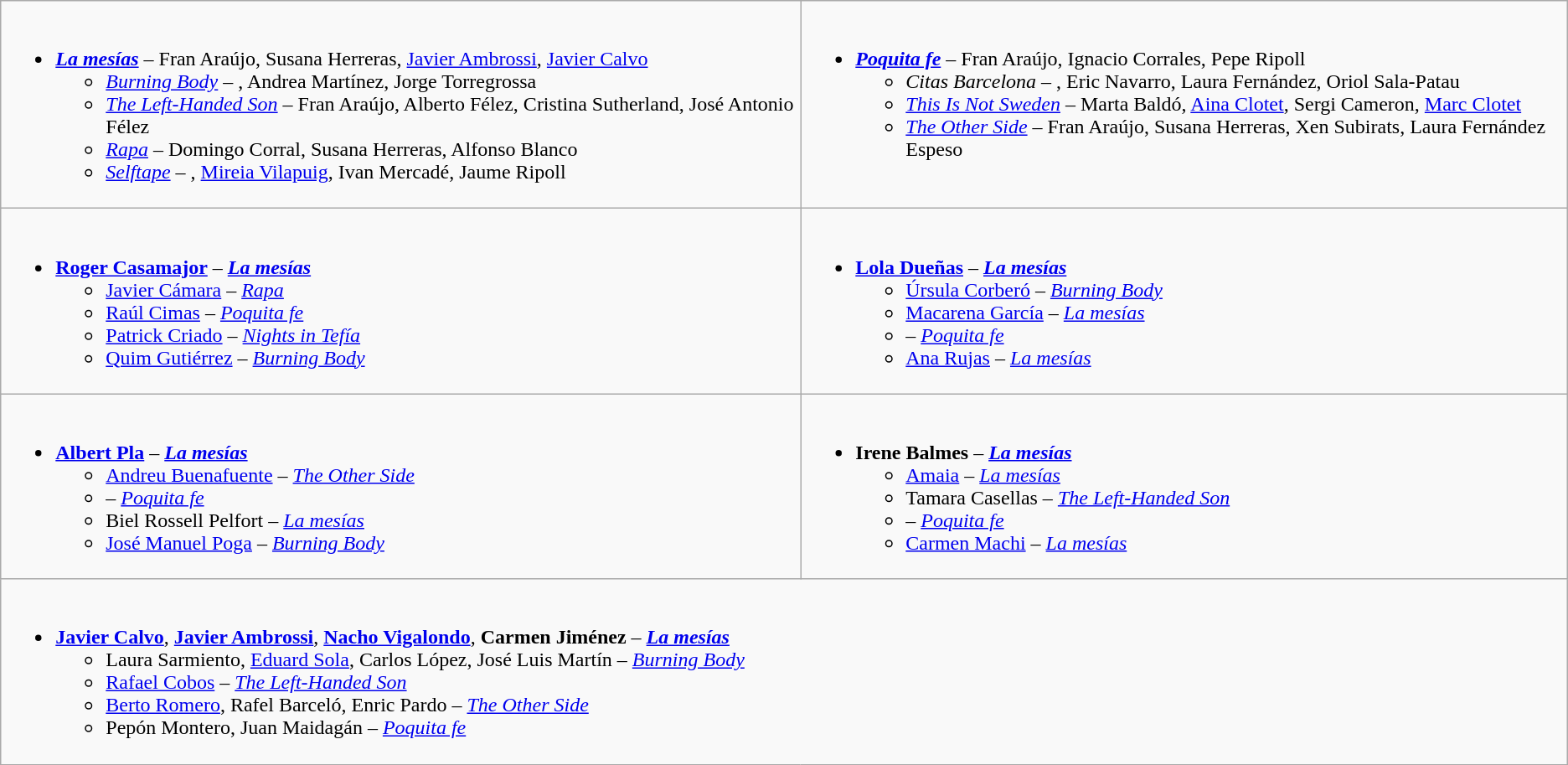<table class=wikitable style="width=100%">
<tr>
<td valign="top" style="width=50%"><br><ul><li><strong><em><a href='#'>La mesías</a></em></strong> – Fran Araújo, Susana Herreras, <a href='#'>Javier Ambrossi</a>, <a href='#'>Javier Calvo</a><ul><li><em><a href='#'>Burning Body</a></em> – , Andrea Martínez, Jorge Torregrossa</li><li><em><a href='#'>The Left-Handed Son</a></em> – Fran Araújo, Alberto Félez, Cristina Sutherland, José Antonio Félez</li><li><em><a href='#'>Rapa</a></em> – Domingo Corral, Susana Herreras, Alfonso Blanco</li><li><em><a href='#'>Selftape</a></em> – , <a href='#'>Mireia Vilapuig</a>, Ivan Mercadé, Jaume Ripoll</li></ul></li></ul></td>
<td valign="top" style="width=50%"><br><ul><li><strong><em><a href='#'>Poquita fe</a></em></strong> – Fran Araújo, Ignacio Corrales, Pepe Ripoll<ul><li><em>Citas Barcelona</em> – , Eric Navarro, Laura Fernández, Oriol Sala-Patau</li><li><em><a href='#'>This Is Not Sweden</a></em> – Marta Baldó, <a href='#'>Aina Clotet</a>, Sergi Cameron, <a href='#'>Marc Clotet</a></li><li><em><a href='#'>The Other Side</a></em> – Fran Araújo, Susana Herreras, Xen Subirats, Laura Fernández Espeso</li></ul></li></ul></td>
</tr>
<tr>
<td valign="top"><br><ul><li><strong><a href='#'>Roger Casamajor</a></strong> – <strong><em><a href='#'>La mesías</a></em></strong><ul><li><a href='#'>Javier Cámara</a> – <em><a href='#'>Rapa</a></em></li><li><a href='#'>Raúl Cimas</a> – <em><a href='#'>Poquita fe</a></em></li><li><a href='#'>Patrick Criado</a> – <em><a href='#'>Nights in Tefía</a></em></li><li><a href='#'>Quim Gutiérrez</a> – <em><a href='#'>Burning Body</a></em></li></ul></li></ul></td>
<td valign="top"><br><ul><li><strong><a href='#'>Lola Dueñas</a></strong> – <strong><em><a href='#'>La mesías</a></em></strong><ul><li><a href='#'>Úrsula Corberó</a> – <em><a href='#'>Burning Body</a></em></li><li><a href='#'>Macarena García</a> – <em><a href='#'>La mesías</a></em></li><li> – <em><a href='#'>Poquita fe</a></em></li><li><a href='#'>Ana Rujas</a> – <em><a href='#'>La mesías</a></em></li></ul></li></ul></td>
</tr>
<tr>
<td valign="top"><br><ul><li><strong><a href='#'>Albert Pla</a></strong> – <strong><em><a href='#'>La mesías</a></em></strong><ul><li><a href='#'>Andreu Buenafuente</a> – <em><a href='#'>The Other Side</a></em></li><li> – <em><a href='#'>Poquita fe</a></em></li><li>Biel Rossell Pelfort – <em><a href='#'>La mesías</a></em></li><li><a href='#'>José Manuel Poga</a> – <em><a href='#'>Burning Body</a></em></li></ul></li></ul></td>
<td valign="top"><br><ul><li><strong>Irene Balmes</strong> – <strong><em><a href='#'>La mesías</a></em></strong><ul><li><a href='#'>Amaia</a> – <em><a href='#'>La mesías</a></em></li><li>Tamara Casellas – <em><a href='#'>The Left-Handed Son</a></em></li><li> – <em><a href='#'>Poquita fe</a></em></li><li><a href='#'>Carmen Machi</a> – <em><a href='#'>La mesías</a></em></li></ul></li></ul></td>
</tr>
<tr>
<td colspan = "2" valign="top"><br><ul><li><strong><a href='#'>Javier Calvo</a></strong>, <strong><a href='#'>Javier Ambrossi</a></strong>, <strong><a href='#'>Nacho Vigalondo</a></strong>, <strong>Carmen Jiménez</strong> – <strong><em><a href='#'>La mesías</a></em></strong><ul><li>Laura Sarmiento, <a href='#'>Eduard Sola</a>, Carlos López, José Luis Martín – <em><a href='#'>Burning Body</a></em></li><li><a href='#'>Rafael Cobos</a> – <em><a href='#'>The Left-Handed Son</a></em></li><li><a href='#'>Berto Romero</a>, Rafel Barceló, Enric Pardo – <em><a href='#'>The Other Side</a></em></li><li>Pepón Montero, Juan Maidagán – <em><a href='#'>Poquita fe</a></em></li></ul></li></ul></td>
</tr>
</table>
